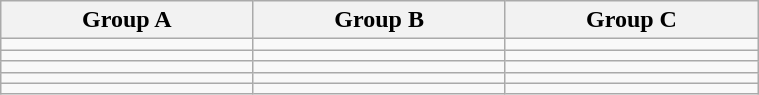<table class="wikitable" width=40%>
<tr>
<th width=33%>Group A</th>
<th width=33%>Group B</th>
<th width=33%>Group C</th>
</tr>
<tr align=center>
<td></td>
<td></td>
<td></td>
</tr>
<tr align=center>
<td></td>
<td></td>
<td></td>
</tr>
<tr align=center>
<td></td>
<td></td>
<td></td>
</tr>
<tr align=center>
<td></td>
<td></td>
<td></td>
</tr>
<tr align=center>
<td></td>
<td></td>
<td></td>
</tr>
</table>
